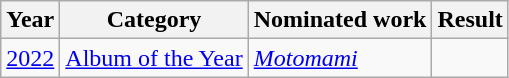<table class="wikitable">
<tr>
<th>Year</th>
<th>Category</th>
<th>Nominated work</th>
<th>Result</th>
</tr>
<tr>
<td rowspan="1"><a href='#'>2022</a></td>
<td rowspan="1"><a href='#'>Album of the Year</a></td>
<td><em><a href='#'>Motomami</a></em> </td>
<td></td>
</tr>
</table>
